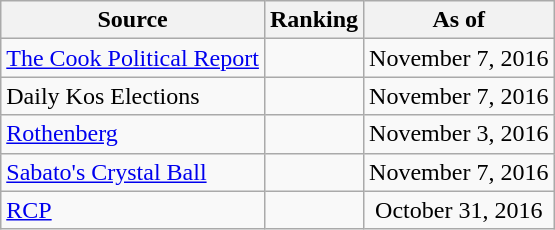<table class="wikitable" style="text-align:center">
<tr>
<th>Source</th>
<th>Ranking</th>
<th>As of</th>
</tr>
<tr>
<td align=left><a href='#'>The Cook Political Report</a></td>
<td></td>
<td>November 7, 2016</td>
</tr>
<tr>
<td align=left>Daily Kos Elections</td>
<td></td>
<td>November 7, 2016</td>
</tr>
<tr>
<td align=left><a href='#'>Rothenberg</a></td>
<td></td>
<td>November 3, 2016</td>
</tr>
<tr>
<td align=left><a href='#'>Sabato's Crystal Ball</a></td>
<td></td>
<td>November 7, 2016</td>
</tr>
<tr>
<td align="left"><a href='#'>RCP</a></td>
<td></td>
<td>October 31, 2016</td>
</tr>
</table>
